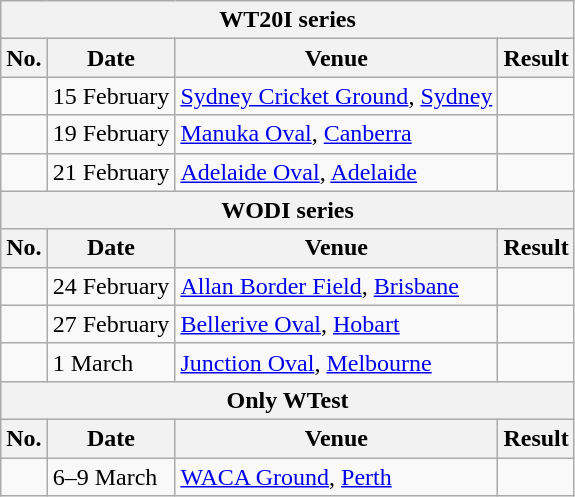<table class="wikitable">
<tr>
<th colspan="4">WT20I series</th>
</tr>
<tr>
<th>No.</th>
<th>Date</th>
<th>Venue</th>
<th>Result</th>
</tr>
<tr>
<td></td>
<td>15 February</td>
<td><a href='#'>Sydney Cricket Ground</a>, <a href='#'>Sydney</a></td>
<td></td>
</tr>
<tr>
<td></td>
<td>19 February</td>
<td><a href='#'>Manuka Oval</a>, <a href='#'>Canberra</a></td>
<td></td>
</tr>
<tr>
<td></td>
<td>21 February</td>
<td><a href='#'>Adelaide Oval</a>, <a href='#'>Adelaide</a></td>
<td></td>
</tr>
<tr>
<th colspan="4">WODI series</th>
</tr>
<tr>
<th>No.</th>
<th>Date</th>
<th>Venue</th>
<th>Result</th>
</tr>
<tr>
<td></td>
<td>24 February</td>
<td><a href='#'>Allan Border Field</a>, <a href='#'>Brisbane</a></td>
<td></td>
</tr>
<tr>
<td></td>
<td>27 February</td>
<td><a href='#'>Bellerive Oval</a>, <a href='#'>Hobart</a></td>
<td></td>
</tr>
<tr>
<td></td>
<td>1 March</td>
<td><a href='#'>Junction Oval</a>, <a href='#'>Melbourne</a></td>
<td></td>
</tr>
<tr>
<th colspan="4">Only WTest</th>
</tr>
<tr>
<th>No.</th>
<th>Date</th>
<th>Venue</th>
<th>Result</th>
</tr>
<tr>
<td></td>
<td>6–9 March</td>
<td><a href='#'>WACA Ground</a>, <a href='#'>Perth</a></td>
<td></td>
</tr>
</table>
